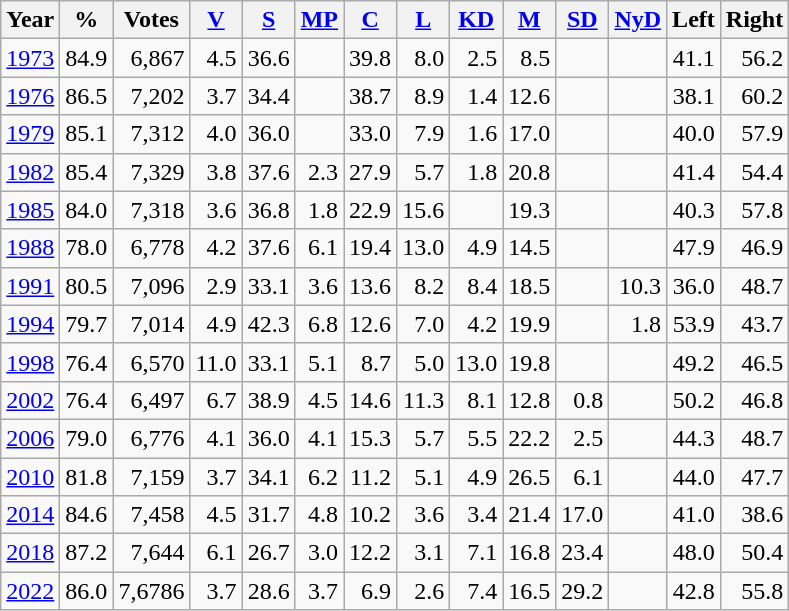<table class="wikitable sortable" style=text-align:right>
<tr>
<th>Year</th>
<th>%</th>
<th>Votes</th>
<th><a href='#'>V</a></th>
<th><a href='#'>S</a></th>
<th><a href='#'>MP</a></th>
<th><a href='#'>C</a></th>
<th><a href='#'>L</a></th>
<th><a href='#'>KD</a></th>
<th><a href='#'>M</a></th>
<th><a href='#'>SD</a></th>
<th><a href='#'>NyD</a></th>
<th>Left</th>
<th>Right</th>
</tr>
<tr>
<td align=left><a href='#'>1973</a></td>
<td>84.9</td>
<td>6,867</td>
<td>4.5</td>
<td>36.6</td>
<td></td>
<td>39.8</td>
<td>8.0</td>
<td>2.5</td>
<td>8.5</td>
<td></td>
<td></td>
<td>41.1</td>
<td>56.2</td>
</tr>
<tr>
<td align=left><a href='#'>1976</a></td>
<td>86.5</td>
<td>7,202</td>
<td>3.7</td>
<td>34.4</td>
<td></td>
<td>38.7</td>
<td>8.9</td>
<td>1.4</td>
<td>12.6</td>
<td></td>
<td></td>
<td>38.1</td>
<td>60.2</td>
</tr>
<tr>
<td align=left><a href='#'>1979</a></td>
<td>85.1</td>
<td>7,312</td>
<td>4.0</td>
<td>36.0</td>
<td></td>
<td>33.0</td>
<td>7.9</td>
<td>1.6</td>
<td>17.0</td>
<td></td>
<td></td>
<td>40.0</td>
<td>57.9</td>
</tr>
<tr>
<td align=left><a href='#'>1982</a></td>
<td>85.4</td>
<td>7,329</td>
<td>3.8</td>
<td>37.6</td>
<td>2.3</td>
<td>27.9</td>
<td>5.7</td>
<td>1.8</td>
<td>20.8</td>
<td></td>
<td></td>
<td>41.4</td>
<td>54.4</td>
</tr>
<tr>
<td align=left><a href='#'>1985</a></td>
<td>84.0</td>
<td>7,318</td>
<td>3.6</td>
<td>36.8</td>
<td>1.8</td>
<td>22.9</td>
<td>15.6</td>
<td></td>
<td>19.3</td>
<td></td>
<td></td>
<td>40.3</td>
<td>57.8</td>
</tr>
<tr>
<td align=left><a href='#'>1988</a></td>
<td>78.0</td>
<td>6,778</td>
<td>4.2</td>
<td>37.6</td>
<td>6.1</td>
<td>19.4</td>
<td>13.0</td>
<td>4.9</td>
<td>14.5</td>
<td></td>
<td></td>
<td>47.9</td>
<td>46.9</td>
</tr>
<tr>
<td align=left><a href='#'>1991</a></td>
<td>80.5</td>
<td>7,096</td>
<td>2.9</td>
<td>33.1</td>
<td>3.6</td>
<td>13.6</td>
<td>8.2</td>
<td>8.4</td>
<td>18.5</td>
<td></td>
<td>10.3</td>
<td>36.0</td>
<td>48.7</td>
</tr>
<tr>
<td align=left><a href='#'>1994</a></td>
<td>79.7</td>
<td>7,014</td>
<td>4.9</td>
<td>42.3</td>
<td>6.8</td>
<td>12.6</td>
<td>7.0</td>
<td>4.2</td>
<td>19.9</td>
<td></td>
<td>1.8</td>
<td>53.9</td>
<td>43.7</td>
</tr>
<tr>
<td align=left><a href='#'>1998</a></td>
<td>76.4</td>
<td>6,570</td>
<td>11.0</td>
<td>33.1</td>
<td>5.1</td>
<td>8.7</td>
<td>5.0</td>
<td>13.0</td>
<td>19.8</td>
<td></td>
<td></td>
<td>49.2</td>
<td>46.5</td>
</tr>
<tr>
<td align=left><a href='#'>2002</a></td>
<td>76.4</td>
<td>6,497</td>
<td>6.7</td>
<td>38.9</td>
<td>4.5</td>
<td>14.6</td>
<td>11.3</td>
<td>8.1</td>
<td>12.8</td>
<td>0.8</td>
<td></td>
<td>50.2</td>
<td>46.8</td>
</tr>
<tr>
<td align=left><a href='#'>2006</a></td>
<td>79.0</td>
<td>6,776</td>
<td>4.1</td>
<td>36.0</td>
<td>4.1</td>
<td>15.3</td>
<td>5.7</td>
<td>5.5</td>
<td>22.2</td>
<td>2.5</td>
<td></td>
<td>44.3</td>
<td>48.7</td>
</tr>
<tr>
<td align=left><a href='#'>2010</a></td>
<td>81.8</td>
<td>7,159</td>
<td>3.7</td>
<td>34.1</td>
<td>6.2</td>
<td>11.2</td>
<td>5.1</td>
<td>4.9</td>
<td>26.5</td>
<td>6.1</td>
<td></td>
<td>44.0</td>
<td>47.7</td>
</tr>
<tr>
<td align=left><a href='#'>2014</a></td>
<td>84.6</td>
<td>7,458</td>
<td>4.5</td>
<td>31.7</td>
<td>4.8</td>
<td>10.2</td>
<td>3.6</td>
<td>3.4</td>
<td>21.4</td>
<td>17.0</td>
<td></td>
<td>41.0</td>
<td>38.6</td>
</tr>
<tr>
<td align=left><a href='#'>2018</a></td>
<td>87.2</td>
<td>7,644</td>
<td>6.1</td>
<td>26.7</td>
<td>3.0</td>
<td>12.2</td>
<td>3.1</td>
<td>7.1</td>
<td>16.8</td>
<td>23.4</td>
<td></td>
<td>48.0</td>
<td>50.4</td>
</tr>
<tr>
<td align=left><a href='#'>2022</a></td>
<td>86.0</td>
<td>7,6786</td>
<td>3.7</td>
<td>28.6</td>
<td>3.7</td>
<td>6.9</td>
<td>2.6</td>
<td>7.4</td>
<td>16.5</td>
<td>29.2</td>
<td></td>
<td>42.8</td>
<td>55.8</td>
</tr>
</table>
